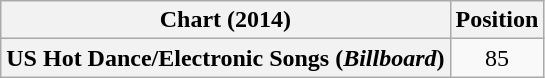<table class="wikitable plainrowheaders" style="text-align:center;">
<tr>
<th scope="col">Chart (2014)</th>
<th scope="col">Position</th>
</tr>
<tr>
<th scope="row">US Hot Dance/Electronic Songs (<em>Billboard</em>)</th>
<td>85</td>
</tr>
</table>
